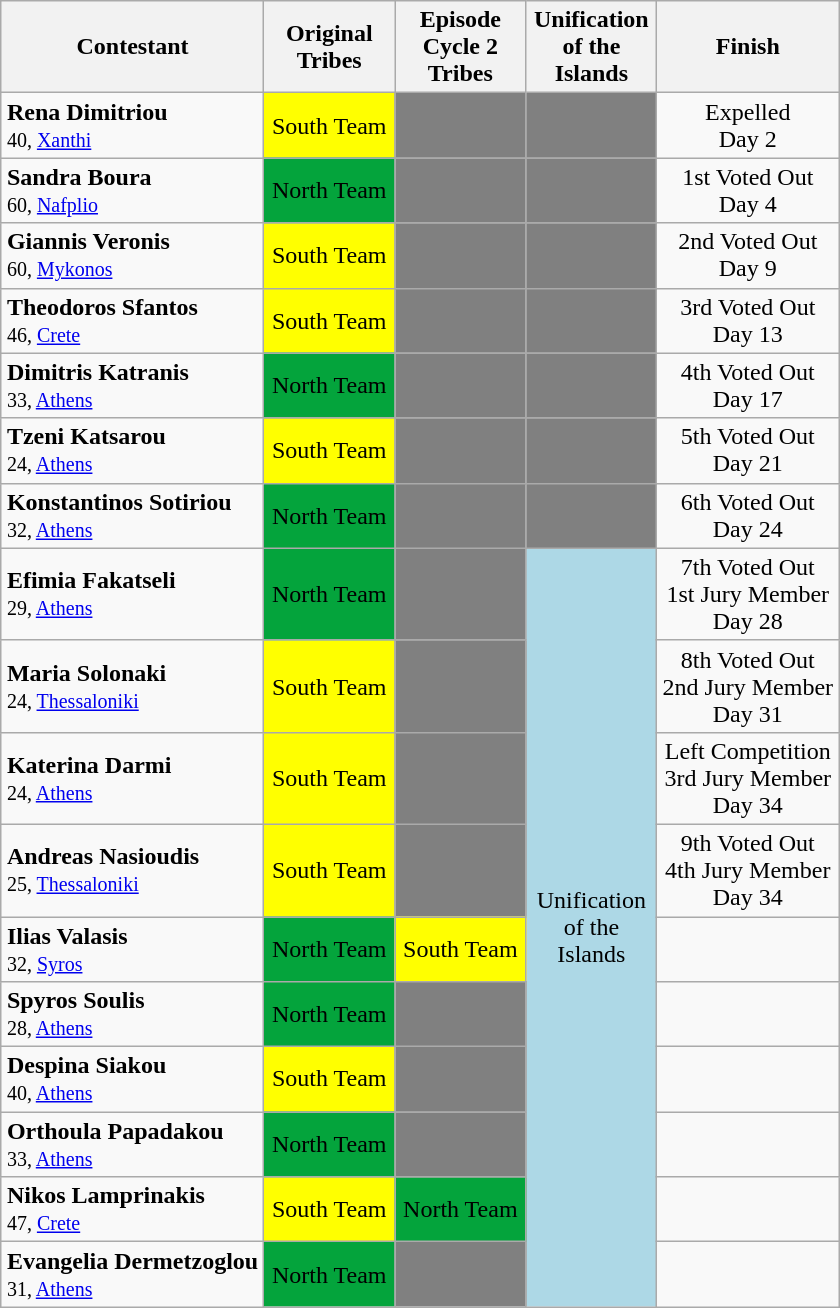<table class="wikitable" style="margin:auto; text-align:center">
<tr>
<th>Contestant</th>
<th width=80>Original<br>Tribes</th>
<th width=80>Episode Cycle 2<br>Tribes</th>
<th width=80>Unification of the Islands</th>
<th>Finish</th>
</tr>
<tr>
<td align="left"><strong>Rena Dimitriou</strong><br><small>40, <a href='#'>Xanthi</a></small></td>
<td bgcolor="yellow">South Team</td>
<td align="center" bgcolor="gray"></td>
<td align="center" bgcolor="gray"></td>
<td>Expelled<br>Day 2</td>
</tr>
<tr>
<td align="left"><strong>Sandra Boura</strong><br><small>60, <a href='#'>Nafplio</a> </small></td>
<td bgcolor="#04a43c">North Team</td>
<td align="center" bgcolor="gray"></td>
<td align="center" bgcolor="gray"></td>
<td>1st Voted Out<br>Day 4</td>
</tr>
<tr>
<td align="left"><strong>Giannis Veronis</strong><br><small>60, <a href='#'>Mykonos</a></small></td>
<td bgcolor="yellow">South Team</td>
<td align="center" bgcolor="gray"></td>
<td align="center" bgcolor="gray"></td>
<td>2nd Voted Out<br>Day 9</td>
</tr>
<tr>
<td align="left"><strong>Theodoros Sfantos</strong><br><small>46, <a href='#'>Crete</a></small></td>
<td bgcolor="yellow">South Team</td>
<td align="center" bgcolor="gray"></td>
<td align="center" bgcolor="gray"></td>
<td>3rd Voted Out<br>Day 13</td>
</tr>
<tr>
<td align="left"><strong>Dimitris Katranis</strong><br><small>33, <a href='#'>Athens</a></small></td>
<td bgcolor="#04a43c">North Team</td>
<td align="center" bgcolor="gray"></td>
<td align="center" bgcolor="gray"></td>
<td>4th Voted Out<br>Day 17</td>
</tr>
<tr>
<td align="left"><strong>Tzeni Katsarou</strong><br><small>24, <a href='#'>Athens</a></small></td>
<td bgcolor="yellow">South Team</td>
<td align="center" bgcolor="gray"></td>
<td align="center" bgcolor="gray"></td>
<td>5th Voted Out<br>Day 21</td>
</tr>
<tr>
<td align="left"><strong>Konstantinos Sotiriou</strong><br><small>32, <a href='#'>Athens</a></small></td>
<td bgcolor="#04a43c">North Team</td>
<td align="center" bgcolor="gray"></td>
<td align="center" bgcolor="gray"></td>
<td>6th Voted Out<br>Day 24</td>
</tr>
<tr>
<td align="left"><strong>Efimia Fakatseli</strong><br><small>29, <a href='#'>Athens</a> </small></td>
<td bgcolor="#04a43c">North Team</td>
<td align="center" bgcolor="gray"></td>
<td bgcolor="lightblue" rowspan=10>Unification of the Islands</td>
<td>7th Voted Out<br>1st Jury Member<br>Day 28</td>
</tr>
<tr>
<td align="left"><strong>Maria Solonaki</strong><br><small>24, <a href='#'>Thessaloniki</a> </small></td>
<td bgcolor="yellow">South Team</td>
<td align="center" bgcolor="gray"></td>
<td>8th Voted Out<br>2nd Jury Member<br>Day 31</td>
</tr>
<tr>
<td align="left"><strong>Katerina Darmi</strong><br><small>24, <a href='#'>Athens</a></small></td>
<td bgcolor="yellow">South Team</td>
<td align="center" bgcolor="gray"></td>
<td>Left Competition<br>3rd Jury Member<br>Day 34</td>
</tr>
<tr>
<td align="left"><strong>Andreas Nasioudis</strong><br><small>25, <a href='#'>Thessaloniki</a> </small></td>
<td bgcolor="yellow">South Team</td>
<td align="center" bgcolor="gray"></td>
<td>9th Voted Out<br>4th Jury Member<br>Day 34</td>
</tr>
<tr>
<td align="left"><strong>Ilias Valasis</strong><br><small>32, <a href='#'>Syros</a> </small></td>
<td bgcolor="#04a43c">North Team</td>
<td bgcolor="yellow">South Team</td>
<td></td>
</tr>
<tr>
<td align="left"><strong>Spyros Soulis</strong><br><small>28, <a href='#'>Athens</a> </small></td>
<td bgcolor="#04a43c">North Team</td>
<td align="center" bgcolor="gray"></td>
<td></td>
</tr>
<tr>
<td align="left"><strong>Despina Siakou</strong><br><small>40, <a href='#'>Athens</a>  </small></td>
<td bgcolor="yellow">South Team</td>
<td align="center" bgcolor="gray"></td>
<td></td>
</tr>
<tr>
<td align="left"><strong>Orthoula Papadakou</strong><br><small>33, <a href='#'>Athens</a></small></td>
<td bgcolor="#04a43c">North Team</td>
<td align="center" bgcolor="gray"></td>
<td></td>
</tr>
<tr>
<td align="left"><strong>Nikos Lamprinakis</strong><br><small>47, <a href='#'>Crete</a>  </small></td>
<td bgcolor="yellow">South Team</td>
<td bgcolor="#04a43c">North Team</td>
<td></td>
</tr>
<tr>
<td align="left"><strong>Evangelia Dermetzoglou</strong><br><small>31, <a href='#'>Athens</a> </small></td>
<td bgcolor="#04a43c">North Team</td>
<td align="center" bgcolor="gray"></td>
<td></td>
</tr>
</table>
